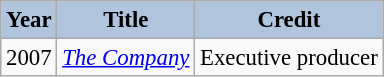<table class="wikitable" style="font-size:95%;">
<tr>
<th style="background:#B0C4DE;">Year</th>
<th style="background:#B0C4DE;">Title</th>
<th style="background:#B0C4DE;">Credit</th>
</tr>
<tr>
<td>2007</td>
<td><em><a href='#'>The Company</a></em></td>
<td>Executive producer</td>
</tr>
</table>
